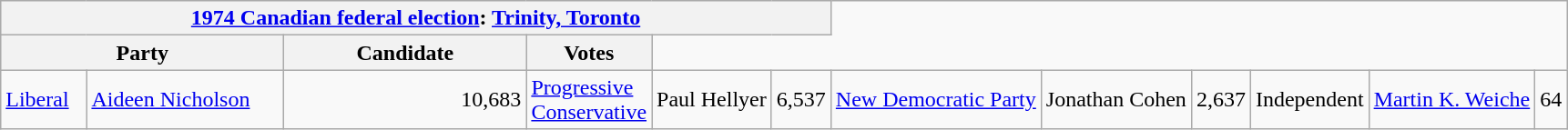<table class="wikitable">
<tr style="background:#e9e9e9;">
<th colspan="6"><a href='#'>1974 Canadian federal election</a>: <a href='#'>Trinity, Toronto</a></th>
</tr>
<tr style="background:#e9e9e9;">
<th colspan="2" style="width: 200px">Party</th>
<th style="width: 170px">Candidate</th>
<th style="width: 40px">Votes</th>
</tr>
<tr>
<td><a href='#'>Liberal</a></td>
<td><a href='#'>Aideen Nicholson</a></td>
<td align="right">10,683<br></td>
<td><a href='#'>Progressive Conservative</a></td>
<td>Paul Hellyer</td>
<td align="right">6,537<br></td>
<td><a href='#'>New Democratic Party</a></td>
<td>Jonathan Cohen</td>
<td align="right">2,637<br>

</td>
<td>Independent</td>
<td><a href='#'>Martin K. Weiche</a></td>
<td align="right">64</td>
</tr>
</table>
